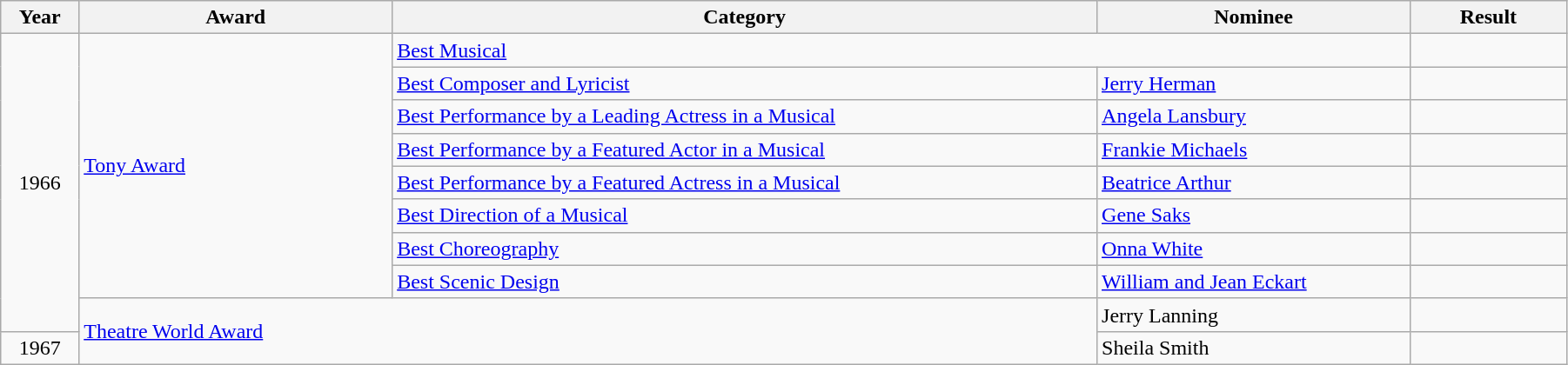<table class="wikitable" style="width:95%;">
<tr>
<th style="width:5%;">Year</th>
<th style="width:20%;">Award</th>
<th style="width:45%;">Category</th>
<th style="width:20%;">Nominee</th>
<th style="width:10%;">Result</th>
</tr>
<tr>
<td rowspan="9" style="text-align:center;">1966</td>
<td rowspan="8"><a href='#'>Tony Award</a></td>
<td colspan="2"><a href='#'>Best Musical</a></td>
<td></td>
</tr>
<tr>
<td><a href='#'>Best Composer and Lyricist</a></td>
<td><a href='#'>Jerry Herman</a></td>
<td></td>
</tr>
<tr>
<td><a href='#'>Best Performance by a Leading Actress in a Musical</a></td>
<td><a href='#'>Angela Lansbury</a></td>
<td></td>
</tr>
<tr>
<td><a href='#'>Best Performance by a Featured Actor in a Musical</a></td>
<td><a href='#'>Frankie Michaels</a></td>
<td></td>
</tr>
<tr>
<td><a href='#'>Best Performance by a Featured Actress in a Musical</a></td>
<td><a href='#'>Beatrice Arthur</a></td>
<td></td>
</tr>
<tr>
<td><a href='#'>Best Direction of a Musical</a></td>
<td><a href='#'>Gene Saks</a></td>
<td></td>
</tr>
<tr>
<td><a href='#'>Best Choreography</a></td>
<td><a href='#'>Onna White</a></td>
<td></td>
</tr>
<tr>
<td><a href='#'>Best Scenic Design</a></td>
<td><a href='#'>William and Jean Eckart</a></td>
<td></td>
</tr>
<tr>
<td rowspan="2" colspan="2"><a href='#'>Theatre World Award</a></td>
<td>Jerry Lanning</td>
<td></td>
</tr>
<tr>
<td style="text-align:center;">1967</td>
<td>Sheila Smith</td>
<td></td>
</tr>
</table>
